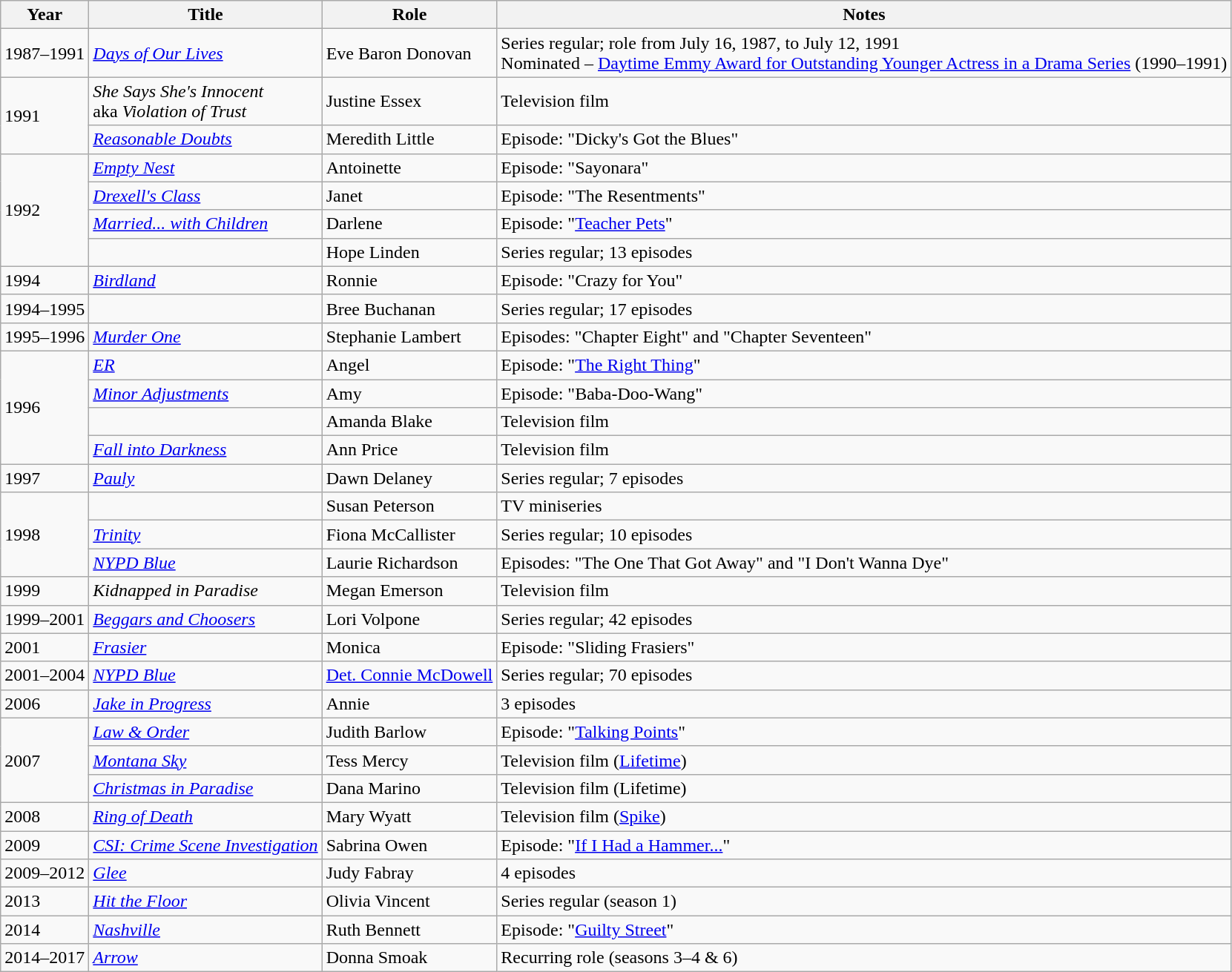<table class="wikitable sortable">
<tr>
<th>Year</th>
<th>Title</th>
<th>Role</th>
<th class="unsortable">Notes</th>
</tr>
<tr>
<td>1987–1991</td>
<td><em><a href='#'>Days of Our Lives</a></em></td>
<td>Eve Baron Donovan</td>
<td>Series regular; role from July 16, 1987, to July 12, 1991<br>Nominated – <a href='#'>Daytime Emmy Award for Outstanding Younger Actress in a Drama Series</a> (1990–1991)</td>
</tr>
<tr>
<td rowspan="2">1991</td>
<td><em>She Says She's Innocent</em> <br>aka <em>Violation of Trust</em></td>
<td>Justine Essex</td>
<td>Television film</td>
</tr>
<tr>
<td><em><a href='#'>Reasonable Doubts</a></em></td>
<td>Meredith Little</td>
<td>Episode: "Dicky's Got the Blues"</td>
</tr>
<tr>
<td rowspan="4">1992</td>
<td><em><a href='#'>Empty Nest</a></em></td>
<td>Antoinette</td>
<td>Episode: "Sayonara"</td>
</tr>
<tr>
<td><em><a href='#'>Drexell's Class</a></em></td>
<td>Janet</td>
<td>Episode: "The Resentments"</td>
</tr>
<tr>
<td><em><a href='#'>Married... with Children</a></em></td>
<td>Darlene</td>
<td>Episode: "<a href='#'>Teacher Pets</a>"</td>
</tr>
<tr>
<td><em></em></td>
<td>Hope Linden</td>
<td>Series regular; 13 episodes</td>
</tr>
<tr>
<td>1994</td>
<td><em><a href='#'>Birdland</a></em></td>
<td>Ronnie</td>
<td>Episode: "Crazy for You"</td>
</tr>
<tr>
<td>1994–1995</td>
<td><em></em></td>
<td>Bree Buchanan</td>
<td>Series regular; 17 episodes</td>
</tr>
<tr>
<td>1995–1996</td>
<td><em><a href='#'>Murder One</a></em></td>
<td>Stephanie Lambert</td>
<td>Episodes: "Chapter Eight" and "Chapter Seventeen"</td>
</tr>
<tr>
<td rowspan="4">1996</td>
<td><em><a href='#'>ER</a></em></td>
<td>Angel</td>
<td>Episode: "<a href='#'>The Right Thing</a>"</td>
</tr>
<tr>
<td><em><a href='#'>Minor Adjustments</a></em></td>
<td>Amy</td>
<td>Episode: "Baba-Doo-Wang"</td>
</tr>
<tr>
<td><em></em></td>
<td>Amanda Blake</td>
<td>Television film</td>
</tr>
<tr>
<td><em><a href='#'>Fall into Darkness</a></em></td>
<td>Ann Price</td>
<td>Television film</td>
</tr>
<tr>
<td>1997</td>
<td><em><a href='#'>Pauly</a></em></td>
<td>Dawn Delaney</td>
<td>Series regular; 7 episodes</td>
</tr>
<tr>
<td rowspan="3">1998</td>
<td><em></em></td>
<td>Susan Peterson</td>
<td>TV miniseries</td>
</tr>
<tr>
<td><em><a href='#'>Trinity</a></em></td>
<td>Fiona McCallister</td>
<td>Series regular; 10 episodes</td>
</tr>
<tr>
<td><em><a href='#'>NYPD Blue</a></em></td>
<td>Laurie Richardson</td>
<td>Episodes: "The One That Got Away" and "I Don't Wanna Dye"</td>
</tr>
<tr>
<td>1999</td>
<td><em>Kidnapped in Paradise</em></td>
<td>Megan Emerson</td>
<td>Television film</td>
</tr>
<tr>
<td>1999–2001</td>
<td><em><a href='#'>Beggars and Choosers</a></em></td>
<td>Lori Volpone</td>
<td>Series regular; 42 episodes</td>
</tr>
<tr>
<td>2001</td>
<td><em><a href='#'>Frasier</a></em></td>
<td>Monica</td>
<td>Episode: "Sliding Frasiers"</td>
</tr>
<tr>
<td>2001–2004</td>
<td><em><a href='#'>NYPD Blue</a></em></td>
<td><a href='#'>Det. Connie McDowell</a></td>
<td>Series regular; 70 episodes</td>
</tr>
<tr>
<td>2006</td>
<td><em><a href='#'>Jake in Progress</a></em></td>
<td>Annie</td>
<td>3 episodes</td>
</tr>
<tr>
<td rowspan="3">2007</td>
<td><em><a href='#'>Law & Order</a></em></td>
<td>Judith Barlow</td>
<td>Episode: "<a href='#'>Talking Points</a>"</td>
</tr>
<tr>
<td><em><a href='#'>Montana Sky</a></em></td>
<td>Tess Mercy</td>
<td>Television film (<a href='#'>Lifetime</a>)</td>
</tr>
<tr>
<td><em><a href='#'>Christmas in Paradise</a></em></td>
<td>Dana Marino</td>
<td>Television film (Lifetime)</td>
</tr>
<tr>
<td>2008</td>
<td><em><a href='#'>Ring of Death</a></em></td>
<td>Mary Wyatt</td>
<td>Television film (<a href='#'>Spike</a>)</td>
</tr>
<tr>
<td>2009</td>
<td><em><a href='#'>CSI: Crime Scene Investigation</a></em></td>
<td>Sabrina Owen</td>
<td>Episode: "<a href='#'>If I Had a Hammer...</a>"</td>
</tr>
<tr>
<td>2009–2012</td>
<td><em><a href='#'>Glee</a></em></td>
<td>Judy Fabray</td>
<td>4 episodes</td>
</tr>
<tr>
<td>2013</td>
<td><em><a href='#'>Hit the Floor</a></em></td>
<td>Olivia Vincent</td>
<td>Series regular (season 1)</td>
</tr>
<tr>
<td>2014</td>
<td><em><a href='#'>Nashville</a></em></td>
<td>Ruth Bennett</td>
<td>Episode: "<a href='#'>Guilty Street</a>"</td>
</tr>
<tr>
<td>2014–2017</td>
<td><em><a href='#'>Arrow</a></em></td>
<td>Donna Smoak</td>
<td>Recurring role (seasons 3–4 & 6)</td>
</tr>
</table>
